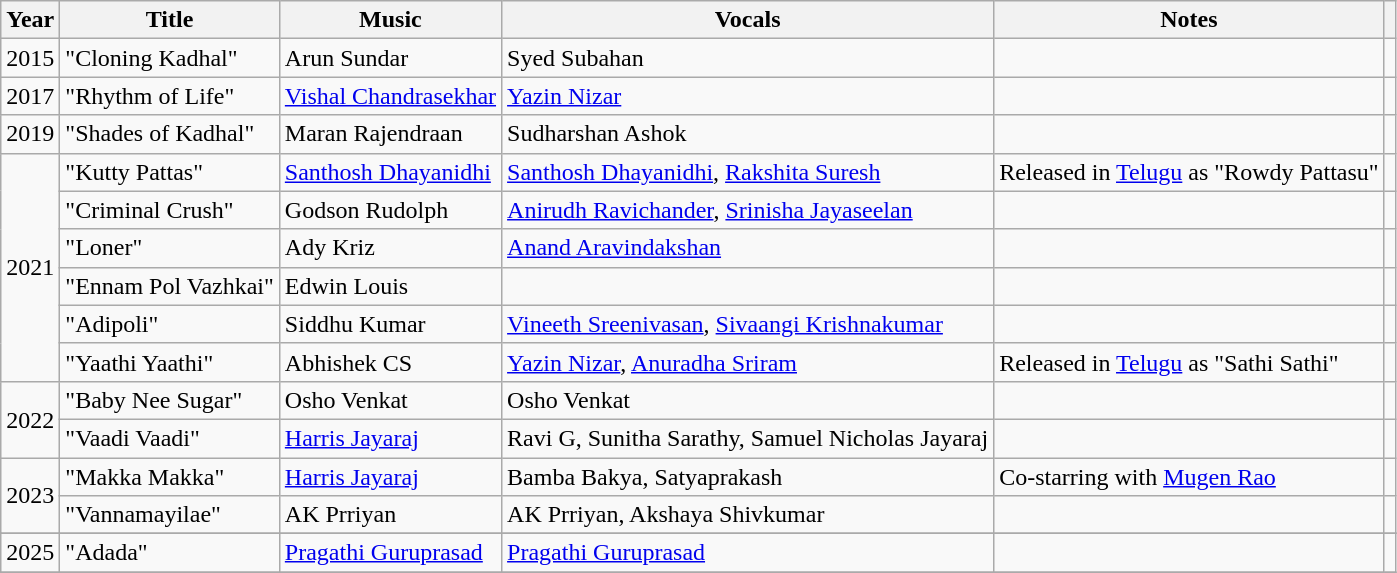<table class="wikitable sortable">
<tr>
<th>Year</th>
<th>Title</th>
<th>Music</th>
<th>Vocals</th>
<th scope="col" class="unsortable">Notes</th>
<th scope="col" class="unsortable"></th>
</tr>
<tr>
<td>2015</td>
<td>"Cloning Kadhal"</td>
<td>Arun Sundar</td>
<td>Syed Subahan</td>
<td></td>
<td></td>
</tr>
<tr>
<td>2017</td>
<td>"Rhythm of Life"</td>
<td><a href='#'>Vishal Chandrasekhar</a></td>
<td><a href='#'>Yazin Nizar</a></td>
<td></td>
<td></td>
</tr>
<tr>
<td>2019</td>
<td>"Shades of Kadhal"</td>
<td>Maran Rajendraan</td>
<td>Sudharshan Ashok</td>
<td></td>
<td></td>
</tr>
<tr>
<td rowspan=6>2021</td>
<td>"Kutty Pattas"</td>
<td><a href='#'>Santhosh Dhayanidhi</a></td>
<td><a href='#'>Santhosh Dhayanidhi</a>, <a href='#'>Rakshita Suresh</a></td>
<td>Released in <a href='#'>Telugu</a> as "Rowdy Pattasu"</td>
<td></td>
</tr>
<tr>
<td>"Criminal Crush"</td>
<td>Godson Rudolph</td>
<td><a href='#'>Anirudh Ravichander</a>, <a href='#'>Srinisha Jayaseelan</a></td>
<td></td>
<td></td>
</tr>
<tr>
<td>"Loner"</td>
<td>Ady Kriz</td>
<td><a href='#'>Anand Aravindakshan</a></td>
<td></td>
<td></td>
</tr>
<tr>
<td>"Ennam Pol Vazhkai"</td>
<td>Edwin Louis</td>
<td></td>
<td></td>
<td></td>
</tr>
<tr>
<td>"Adipoli"</td>
<td>Siddhu Kumar</td>
<td><a href='#'>Vineeth Sreenivasan</a>, <a href='#'>Sivaangi Krishnakumar</a></td>
<td></td>
<td></td>
</tr>
<tr>
<td>"Yaathi Yaathi"</td>
<td>Abhishek CS</td>
<td><a href='#'>Yazin Nizar</a>, <a href='#'>Anuradha Sriram</a></td>
<td>Released in <a href='#'>Telugu</a> as "Sathi Sathi"</td>
<td></td>
</tr>
<tr>
<td rowspan=2>2022</td>
<td>"Baby Nee Sugar"</td>
<td>Osho Venkat</td>
<td>Osho Venkat</td>
<td></td>
<td></td>
</tr>
<tr>
<td>"Vaadi Vaadi"</td>
<td><a href='#'>Harris Jayaraj</a></td>
<td>Ravi G, Sunitha Sarathy, Samuel Nicholas Jayaraj</td>
<td></td>
<td></td>
</tr>
<tr>
<td rowspan=2>2023</td>
<td>"Makka Makka"</td>
<td><a href='#'>Harris Jayaraj</a></td>
<td>Bamba Bakya, Satyaprakash</td>
<td>Co-starring with <a href='#'>Mugen Rao</a></td>
<td></td>
</tr>
<tr>
<td>"Vannamayilae"</td>
<td>AK Prriyan</td>
<td>AK Prriyan, Akshaya Shivkumar</td>
<td></td>
<td></td>
</tr>
<tr>
</tr>
<tr>
<td>2025</td>
<td>"Adada"</td>
<td><a href='#'>Pragathi Guruprasad</a></td>
<td><a href='#'>Pragathi Guruprasad</a></td>
<td></td>
<td></td>
</tr>
<tr>
</tr>
</table>
